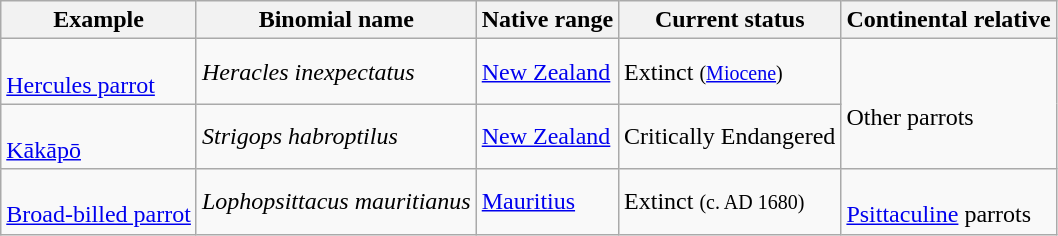<table class=wikitable>
<tr>
<th>Example</th>
<th>Binomial name</th>
<th>Native range</th>
<th>Current status</th>
<th>Continental relative</th>
</tr>
<tr>
<td><br><a href='#'>Hercules parrot</a></td>
<td><em>Heracles inexpectatus</em></td>
<td><a href='#'>New Zealand</a></td>
<td>Extinct <small>(<a href='#'>Miocene</a>)</small></td>
<td rowspan=2><br>Other parrots</td>
</tr>
<tr>
<td><br><a href='#'>Kākāpō</a></td>
<td><em>Strigops habroptilus</em></td>
<td><a href='#'>New Zealand</a></td>
<td>Critically Endangered</td>
</tr>
<tr>
<td><br><a href='#'>Broad-billed parrot</a></td>
<td><em>Lophopsittacus mauritianus</em></td>
<td><a href='#'>Mauritius</a></td>
<td>Extinct <small>(c. AD 1680)</small></td>
<td><br><a href='#'>Psittaculine</a> parrots</td>
</tr>
</table>
